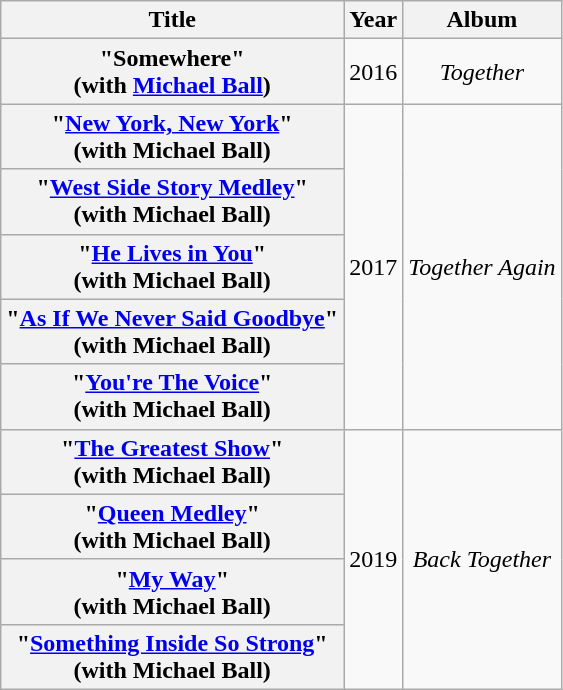<table class="wikitable plainrowheaders" style="text-align:center;">
<tr>
<th scope="col">Title</th>
<th scope="col">Year</th>
<th scope="col">Album</th>
</tr>
<tr>
<th scope="row">"Somewhere"<br><span>(with <a href='#'>Michael Ball</a>)</span></th>
<td>2016</td>
<td><em>Together</em></td>
</tr>
<tr>
<th scope="row">"<a href='#'>New York, New York</a>"<br><span>(with Michael Ball)</span></th>
<td rowspan="5">2017</td>
<td rowspan="5"><em>Together Again</em></td>
</tr>
<tr>
<th scope="row">"<a href='#'>West Side Story Medley</a>"<br><span>(with Michael Ball)</span></th>
</tr>
<tr>
<th scope="row">"<a href='#'>He Lives in You</a>"<br><span>(with Michael Ball)</span></th>
</tr>
<tr>
<th scope="row">"<a href='#'>As If We Never Said Goodbye</a>"<br><span>(with Michael Ball)</span></th>
</tr>
<tr>
<th scope="row">"<a href='#'>You're The Voice</a>"<br><span>(with Michael Ball)</span></th>
</tr>
<tr>
<th scope="row">"<a href='#'>The Greatest Show</a>"<br><span>(with Michael Ball)</span></th>
<td rowspan="4">2019</td>
<td rowspan="4"><em>Back Together</em></td>
</tr>
<tr>
<th scope="row">"<a href='#'>Queen Medley</a>"<br><span>(with Michael Ball)</span></th>
</tr>
<tr>
<th scope="row">"<a href='#'>My Way</a>"<br><span>(with Michael Ball)</span></th>
</tr>
<tr>
<th scope="row">"<a href='#'>Something Inside So Strong</a>"<br><span>(with Michael Ball)</span></th>
</tr>
</table>
